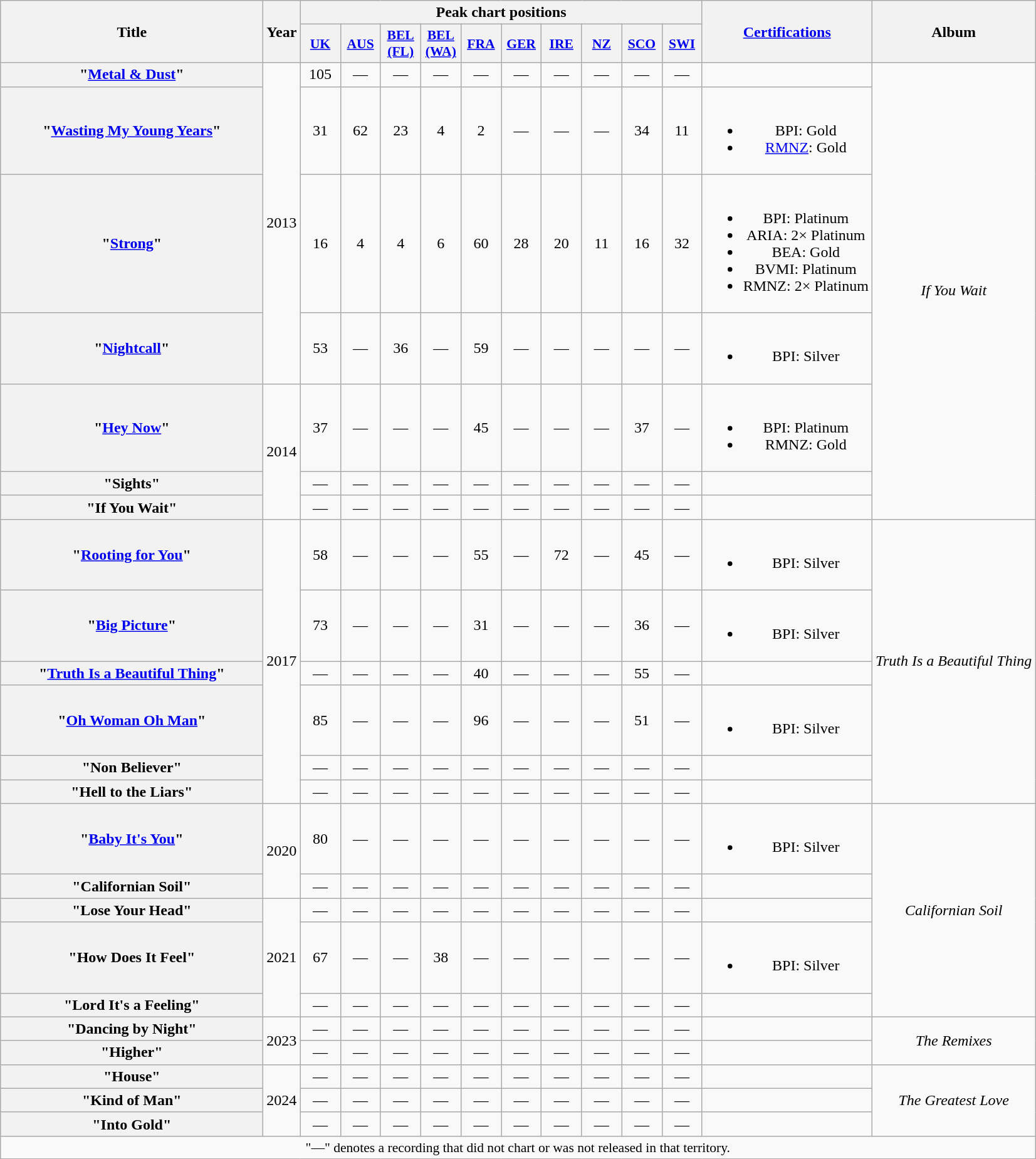<table class="wikitable plainrowheaders" style="text-align:center;">
<tr>
<th scope="col" rowspan="2" style="width:17em;">Title</th>
<th scope="col" rowspan="2" style="width:1em;">Year</th>
<th scope="col" colspan="10">Peak chart positions</th>
<th scope="col" rowspan="2"><a href='#'>Certifications</a></th>
<th scope="col" rowspan="2">Album</th>
</tr>
<tr>
<th scope="col" style="width:2.5em;font-size:90%;"><a href='#'>UK</a><br></th>
<th scope="col" style="width:2.5em;font-size:90%;"><a href='#'>AUS</a><br></th>
<th scope="col" style="width:2.5em;font-size:90%;"><a href='#'>BEL<br>(FL)</a><br></th>
<th scope="col" style="width:2.5em;font-size:90%;"><a href='#'>BEL<br>(WA)</a><br></th>
<th scope="col" style="width:2.5em;font-size:90%;"><a href='#'>FRA</a><br></th>
<th scope="col" style="width:2.5em;font-size:90%;"><a href='#'>GER</a><br></th>
<th scope="col" style="width:2.5em;font-size:90%;"><a href='#'>IRE</a><br></th>
<th scope="col" style="width:2.5em;font-size:90%;"><a href='#'>NZ</a><br></th>
<th scope="col" style="width:2.5em;font-size:90%;"><a href='#'>SCO</a><br></th>
<th scope="col" style="width:2.5em;font-size:90%;"><a href='#'>SWI</a><br></th>
</tr>
<tr>
<th scope="row">"<a href='#'>Metal & Dust</a>"</th>
<td rowspan="4">2013</td>
<td>105</td>
<td>—</td>
<td>—</td>
<td>—</td>
<td>—</td>
<td>—</td>
<td>—</td>
<td>—</td>
<td>—</td>
<td>—</td>
<td></td>
<td rowspan="7"><em>If You Wait</em></td>
</tr>
<tr>
<th scope="row">"<a href='#'>Wasting My Young Years</a>"</th>
<td>31</td>
<td>62</td>
<td>23</td>
<td>4</td>
<td>2</td>
<td>—</td>
<td>—</td>
<td>—</td>
<td>34</td>
<td>11</td>
<td><br><ul><li>BPI: Gold</li><li><a href='#'>RMNZ</a>: Gold</li></ul></td>
</tr>
<tr>
<th scope="row">"<a href='#'>Strong</a>"</th>
<td>16</td>
<td>4</td>
<td>4</td>
<td>6</td>
<td>60</td>
<td>28</td>
<td>20</td>
<td>11</td>
<td>16</td>
<td>32</td>
<td><br><ul><li>BPI: Platinum</li><li>ARIA: 2× Platinum</li><li>BEA: Gold</li><li>BVMI: Platinum</li><li>RMNZ: 2× Platinum</li></ul></td>
</tr>
<tr>
<th scope="row">"<a href='#'>Nightcall</a>"</th>
<td>53</td>
<td>—</td>
<td>36</td>
<td>—</td>
<td>59</td>
<td>—</td>
<td>—</td>
<td>—</td>
<td>—</td>
<td>—</td>
<td><br><ul><li>BPI: Silver</li></ul></td>
</tr>
<tr>
<th scope="row">"<a href='#'>Hey Now</a>"</th>
<td rowspan="3">2014</td>
<td>37</td>
<td>—</td>
<td>—</td>
<td>—</td>
<td>45</td>
<td>—</td>
<td>—</td>
<td>—</td>
<td>37</td>
<td>—</td>
<td><br><ul><li>BPI: Platinum</li><li>RMNZ: Gold</li></ul></td>
</tr>
<tr>
<th scope="row">"Sights"</th>
<td>—</td>
<td>—</td>
<td>—</td>
<td>—</td>
<td>—</td>
<td>—</td>
<td>—</td>
<td>—</td>
<td>—</td>
<td>—</td>
<td></td>
</tr>
<tr>
<th scope="row">"If You Wait"</th>
<td>—</td>
<td>—</td>
<td>—</td>
<td>—</td>
<td>—</td>
<td>—</td>
<td>—</td>
<td>—</td>
<td>—</td>
<td>—</td>
<td></td>
</tr>
<tr>
<th scope="row">"<a href='#'>Rooting for You</a>"</th>
<td rowspan="6">2017</td>
<td>58</td>
<td>—</td>
<td>—</td>
<td>—</td>
<td>55</td>
<td>—</td>
<td>72</td>
<td>—</td>
<td>45</td>
<td>—</td>
<td><br><ul><li>BPI: Silver</li></ul></td>
<td rowspan="6"><em>Truth Is a Beautiful Thing</em></td>
</tr>
<tr>
<th scope="row">"<a href='#'>Big Picture</a>"</th>
<td>73</td>
<td>—</td>
<td>—</td>
<td>—</td>
<td>31</td>
<td>—</td>
<td>—</td>
<td>—</td>
<td>36</td>
<td>—</td>
<td><br><ul><li>BPI: Silver</li></ul></td>
</tr>
<tr>
<th scope="row">"<a href='#'>Truth Is a Beautiful Thing</a>"</th>
<td>—</td>
<td>—</td>
<td>—</td>
<td>—</td>
<td>40</td>
<td>—</td>
<td>—</td>
<td>—</td>
<td>55</td>
<td>—</td>
<td></td>
</tr>
<tr>
<th scope="row">"<a href='#'>Oh Woman Oh Man</a>"</th>
<td>85</td>
<td>—</td>
<td>—</td>
<td>—</td>
<td>96</td>
<td>—</td>
<td>—</td>
<td>—</td>
<td>51</td>
<td>—</td>
<td><br><ul><li>BPI: Silver</li></ul></td>
</tr>
<tr>
<th scope="row">"Non Believer"</th>
<td>—</td>
<td>—</td>
<td>—</td>
<td>—</td>
<td>—</td>
<td>—</td>
<td>—</td>
<td>—</td>
<td>—</td>
<td>—</td>
<td></td>
</tr>
<tr>
<th scope="row">"Hell to the Liars"</th>
<td>—</td>
<td>—</td>
<td>—</td>
<td>—</td>
<td>—</td>
<td>—</td>
<td>—</td>
<td>—</td>
<td>—</td>
<td>—</td>
<td></td>
</tr>
<tr>
<th scope="row">"<a href='#'>Baby It's You</a>"</th>
<td rowspan="2">2020</td>
<td>80</td>
<td>—</td>
<td>—</td>
<td>—</td>
<td>—</td>
<td>—</td>
<td>—</td>
<td>—</td>
<td>—</td>
<td>—</td>
<td><br><ul><li>BPI: Silver</li></ul></td>
<td rowspan="5"><em>Californian Soil</em></td>
</tr>
<tr>
<th scope="row">"Californian Soil"</th>
<td>—</td>
<td>—</td>
<td>—</td>
<td>—</td>
<td>—</td>
<td>—</td>
<td>—</td>
<td>—</td>
<td>—</td>
<td>—</td>
</tr>
<tr>
<th scope="row">"Lose Your Head"</th>
<td rowspan="3">2021</td>
<td>—</td>
<td>—</td>
<td>—</td>
<td>—</td>
<td>—</td>
<td>—</td>
<td>—</td>
<td>—</td>
<td>—</td>
<td>—</td>
<td></td>
</tr>
<tr>
<th scope="row">"How Does It Feel"</th>
<td>67</td>
<td>—</td>
<td>—</td>
<td>38</td>
<td>—</td>
<td>—</td>
<td>—</td>
<td>—</td>
<td>—</td>
<td>—</td>
<td><br><ul><li>BPI: Silver</li></ul></td>
</tr>
<tr>
<th scope="row">"Lord It's a Feeling"</th>
<td>—</td>
<td>—</td>
<td>—</td>
<td>—</td>
<td>—</td>
<td>—</td>
<td>—</td>
<td>—</td>
<td>—</td>
<td>—</td>
</tr>
<tr>
<th scope="row">"Dancing by Night"<br></th>
<td rowspan="2">2023</td>
<td>—</td>
<td>—</td>
<td>—</td>
<td>—</td>
<td>—</td>
<td>—</td>
<td>—</td>
<td>—</td>
<td>—</td>
<td>—</td>
<td></td>
<td rowspan="2"><em>The Remixes</em></td>
</tr>
<tr>
<th scope="row">"Higher"<br></th>
<td>—</td>
<td>—</td>
<td>—</td>
<td>—</td>
<td>—</td>
<td>—</td>
<td>—</td>
<td>—</td>
<td>—</td>
<td>—</td>
<td></td>
</tr>
<tr>
<th scope="row">"House"</th>
<td rowspan="3">2024</td>
<td>—</td>
<td>—</td>
<td>—</td>
<td>—</td>
<td>—</td>
<td>—</td>
<td>—</td>
<td>—</td>
<td>—</td>
<td>—</td>
<td></td>
<td rowspan="3"><em>The Greatest Love</em></td>
</tr>
<tr>
<th scope="row">"Kind of Man"</th>
<td>—</td>
<td>—</td>
<td>—</td>
<td>—</td>
<td>—</td>
<td>—</td>
<td>—</td>
<td>—</td>
<td>—</td>
<td>—</td>
<td></td>
</tr>
<tr>
<th scope="row">"Into Gold"</th>
<td>—</td>
<td>—</td>
<td>—</td>
<td>—</td>
<td>—</td>
<td>—</td>
<td>—</td>
<td>—</td>
<td>—</td>
<td>—</td>
<td></td>
</tr>
<tr>
<td colspan="14" style="font-size:90%">"—" denotes a recording that did not chart or was not released in that territory.</td>
</tr>
</table>
